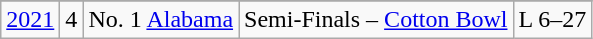<table class="wikitable">
<tr>
</tr>
<tr>
<td><a href='#'>2021</a></td>
<td>4</td>
<td>No. 1 <a href='#'>Alabama</a></td>
<td>Semi-Finals – <a href='#'>Cotton Bowl</a></td>
<td>L 6–27</td>
</tr>
</table>
